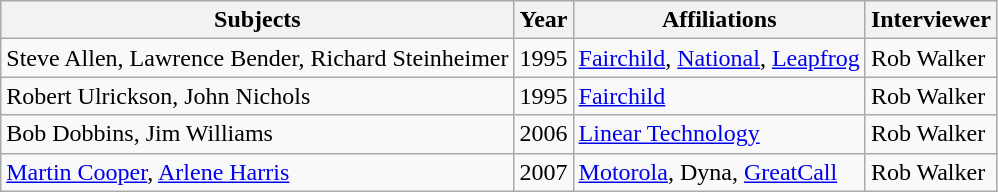<table class="wikitable">
<tr>
<th>Subjects</th>
<th>Year</th>
<th>Affiliations</th>
<th>Interviewer</th>
</tr>
<tr>
<td>Steve Allen, Lawrence Bender, Richard Steinheimer</td>
<td>1995</td>
<td><a href='#'>Fairchild</a>, <a href='#'>National</a>, <a href='#'>Leapfrog</a></td>
<td>Rob Walker</td>
</tr>
<tr>
<td>Robert Ulrickson, John Nichols</td>
<td>1995</td>
<td><a href='#'>Fairchild</a></td>
<td>Rob Walker</td>
</tr>
<tr>
<td>Bob Dobbins, Jim Williams</td>
<td>2006</td>
<td><a href='#'>Linear Technology</a></td>
<td>Rob Walker</td>
</tr>
<tr>
<td><a href='#'>Martin Cooper</a>, <a href='#'>Arlene Harris</a></td>
<td>2007</td>
<td><a href='#'>Motorola</a>, Dyna, <a href='#'>GreatCall</a></td>
<td>Rob Walker</td>
</tr>
</table>
